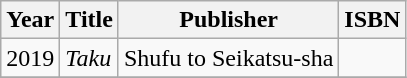<table class="wikitable">
<tr>
<th>Year</th>
<th>Title</th>
<th>Publisher</th>
<th>ISBN</th>
</tr>
<tr>
<td>2019</td>
<td><em>Taku</em></td>
<td>Shufu to Seikatsu-sha</td>
<td></td>
</tr>
<tr>
</tr>
</table>
